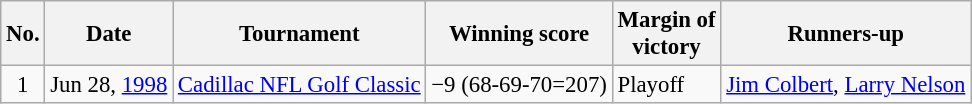<table class="wikitable" style="font-size:95%;">
<tr>
<th>No.</th>
<th>Date</th>
<th>Tournament</th>
<th>Winning score</th>
<th>Margin of<br>victory</th>
<th>Runners-up</th>
</tr>
<tr>
<td align=center>1</td>
<td align=right>Jun 28, <a href='#'>1998</a></td>
<td><a href='#'>Cadillac NFL Golf Classic</a></td>
<td>−9 (68-69-70=207)</td>
<td>Playoff</td>
<td> <a href='#'>Jim Colbert</a>,  <a href='#'>Larry Nelson</a></td>
</tr>
</table>
